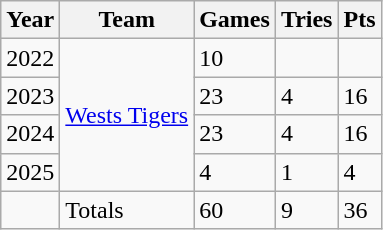<table class="wikitable">
<tr>
<th>Year</th>
<th>Team</th>
<th>Games</th>
<th>Tries</th>
<th>Pts</th>
</tr>
<tr>
<td>2022</td>
<td rowspan="4"> <a href='#'>Wests Tigers</a></td>
<td>10</td>
<td></td>
<td></td>
</tr>
<tr>
<td>2023</td>
<td>23</td>
<td>4</td>
<td>16</td>
</tr>
<tr>
<td>2024</td>
<td>23</td>
<td>4</td>
<td>16</td>
</tr>
<tr>
<td>2025</td>
<td>4</td>
<td>1</td>
<td>4</td>
</tr>
<tr>
<td></td>
<td>Totals</td>
<td>60</td>
<td>9</td>
<td>36</td>
</tr>
</table>
